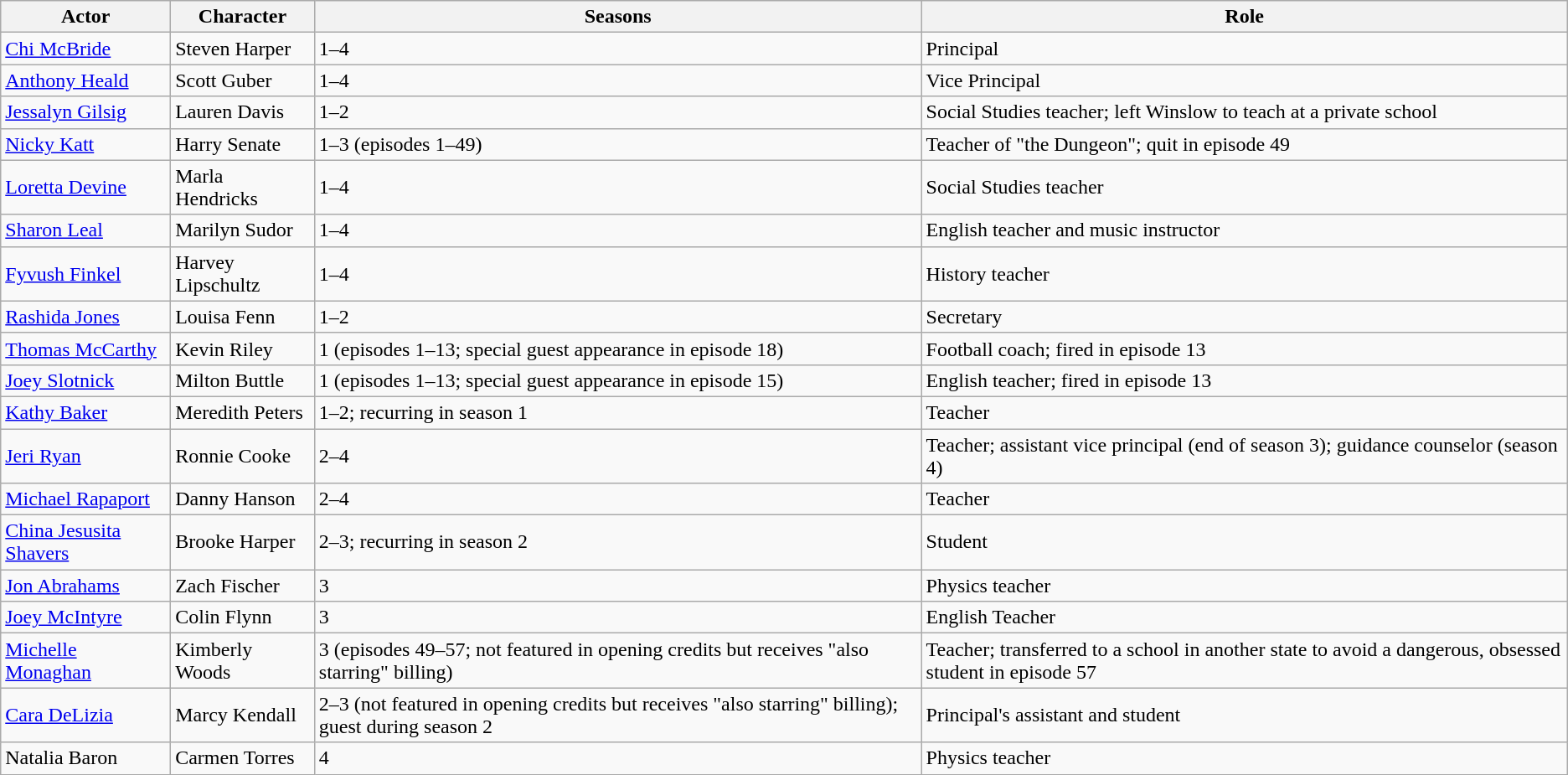<table class="wikitable">
<tr>
<th>Actor</th>
<th>Character</th>
<th>Seasons</th>
<th>Role</th>
</tr>
<tr>
<td><a href='#'>Chi McBride</a></td>
<td>Steven Harper</td>
<td>1–4</td>
<td>Principal</td>
</tr>
<tr>
<td><a href='#'>Anthony Heald</a></td>
<td>Scott Guber</td>
<td>1–4</td>
<td>Vice Principal</td>
</tr>
<tr>
<td><a href='#'>Jessalyn Gilsig</a></td>
<td>Lauren Davis</td>
<td>1–2</td>
<td>Social Studies teacher; left Winslow to teach at a private school</td>
</tr>
<tr>
<td><a href='#'>Nicky Katt</a></td>
<td>Harry Senate</td>
<td>1–3 (episodes 1–49)</td>
<td>Teacher of "the Dungeon"; quit in episode 49</td>
</tr>
<tr>
<td><a href='#'>Loretta Devine</a></td>
<td>Marla Hendricks</td>
<td>1–4</td>
<td>Social Studies teacher</td>
</tr>
<tr>
<td><a href='#'>Sharon Leal</a></td>
<td>Marilyn Sudor</td>
<td>1–4</td>
<td>English teacher and music instructor</td>
</tr>
<tr>
<td><a href='#'>Fyvush Finkel</a></td>
<td>Harvey Lipschultz</td>
<td>1–4</td>
<td>History teacher</td>
</tr>
<tr>
<td><a href='#'>Rashida Jones</a></td>
<td>Louisa Fenn</td>
<td>1–2</td>
<td>Secretary</td>
</tr>
<tr>
<td><a href='#'>Thomas McCarthy</a></td>
<td>Kevin Riley</td>
<td>1 (episodes 1–13; special guest appearance in episode 18)</td>
<td>Football coach; fired in episode 13</td>
</tr>
<tr>
<td><a href='#'>Joey Slotnick</a></td>
<td>Milton Buttle</td>
<td>1 (episodes 1–13; special guest appearance in episode 15)</td>
<td>English teacher; fired in episode 13</td>
</tr>
<tr>
<td><a href='#'>Kathy Baker</a></td>
<td>Meredith Peters</td>
<td>1–2; recurring in season 1</td>
<td>Teacher</td>
</tr>
<tr>
<td><a href='#'>Jeri Ryan</a></td>
<td>Ronnie Cooke</td>
<td>2–4</td>
<td>Teacher; assistant vice principal (end of season 3); guidance counselor (season 4)</td>
</tr>
<tr>
<td><a href='#'>Michael Rapaport</a></td>
<td>Danny Hanson</td>
<td>2–4</td>
<td>Teacher</td>
</tr>
<tr>
<td><a href='#'>China Jesusita Shavers</a></td>
<td>Brooke Harper</td>
<td>2–3; recurring in season 2</td>
<td>Student</td>
</tr>
<tr>
<td><a href='#'>Jon Abrahams</a></td>
<td>Zach Fischer</td>
<td>3</td>
<td>Physics teacher</td>
</tr>
<tr>
<td><a href='#'>Joey McIntyre</a></td>
<td>Colin Flynn</td>
<td>3</td>
<td>English Teacher</td>
</tr>
<tr>
<td><a href='#'>Michelle Monaghan</a></td>
<td>Kimberly Woods</td>
<td>3 (episodes 49–57; not featured in opening credits but receives "also starring" billing)</td>
<td>Teacher; transferred to a school in another state to avoid a dangerous, obsessed student in episode 57</td>
</tr>
<tr>
<td><a href='#'>Cara DeLizia</a></td>
<td>Marcy Kendall</td>
<td>2–3 (not featured in opening credits but receives "also starring" billing); guest during season 2</td>
<td>Principal's assistant and student</td>
</tr>
<tr>
<td>Natalia Baron</td>
<td>Carmen Torres</td>
<td>4</td>
<td>Physics teacher</td>
</tr>
</table>
